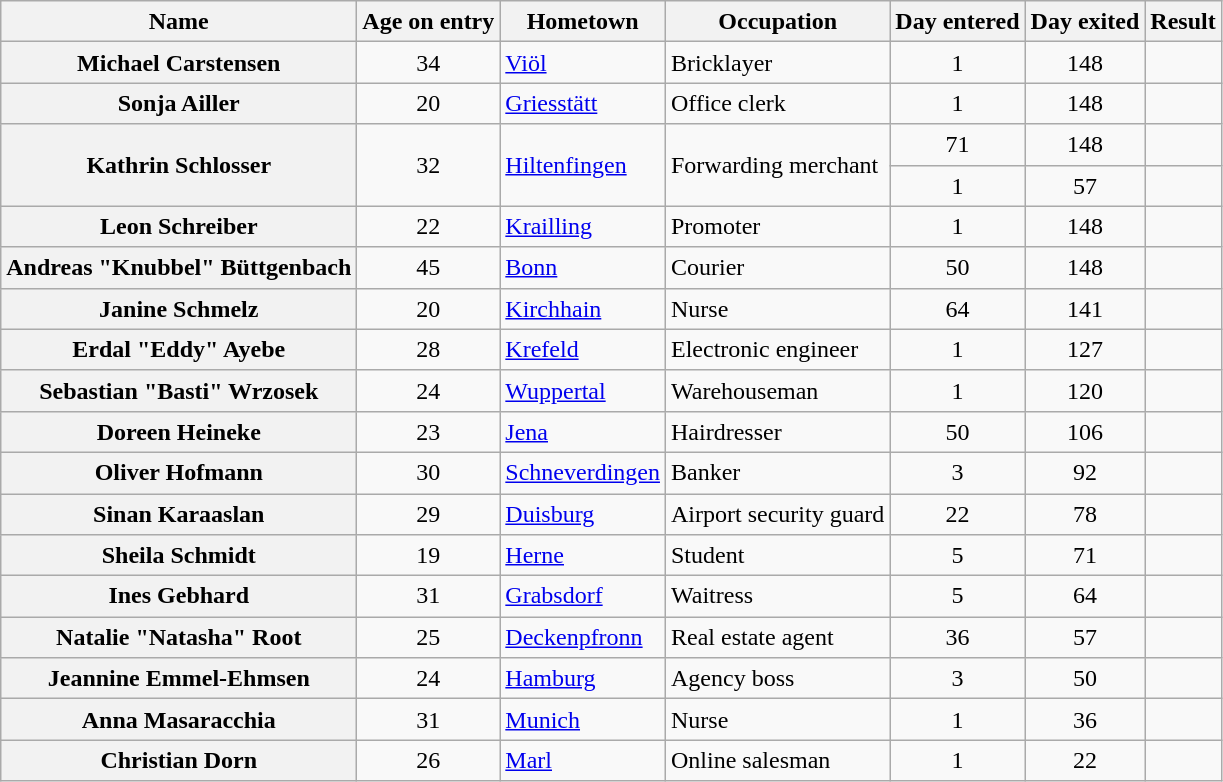<table class="wikitable sortable" style="text-align:left; line-height:20px; width:auto;">
<tr>
<th scope="col">Name</th>
<th scope="col">Age on entry</th>
<th scope="col">Hometown</th>
<th scope="col">Occupation</th>
<th scope="col">Day entered</th>
<th scope="col">Day exited</th>
<th scope="col">Result</th>
</tr>
<tr>
<th scope="row">Michael Carstensen</th>
<td align="center">34</td>
<td><a href='#'>Viöl</a></td>
<td>Bricklayer</td>
<td align="center">1</td>
<td align="center">148</td>
<td></td>
</tr>
<tr>
<th scope="row">Sonja Ailler</th>
<td align="center">20</td>
<td><a href='#'>Griesstätt</a></td>
<td>Office clerk</td>
<td align="center">1</td>
<td align="center">148</td>
<td></td>
</tr>
<tr>
<th rowspan="2">Kathrin Schlosser</th>
<td rowspan="2" align="center">32</td>
<td rowspan="2"><a href='#'>Hiltenfingen</a></td>
<td rowspan="2">Forwarding merchant</td>
<td align="center">71</td>
<td align="center">148</td>
<td></td>
</tr>
<tr>
<td align="center">1</td>
<td align="center">57</td>
<td></td>
</tr>
<tr>
<th scope="row">Leon Schreiber</th>
<td align="center">22</td>
<td><a href='#'>Krailling</a></td>
<td>Promoter</td>
<td align="center">1</td>
<td align="center">148</td>
<td></td>
</tr>
<tr>
<th scope="row">Andreas "Knubbel" Büttgenbach</th>
<td align="center">45</td>
<td><a href='#'>Bonn</a></td>
<td>Courier</td>
<td align="center">50</td>
<td align="center">148</td>
<td></td>
</tr>
<tr>
<th scope="row">Janine Schmelz</th>
<td align="center">20</td>
<td><a href='#'>Kirchhain</a></td>
<td>Nurse</td>
<td align="center">64</td>
<td align="center">141</td>
<td></td>
</tr>
<tr>
<th scope="row">Erdal "Eddy" Ayebe</th>
<td align="center">28</td>
<td><a href='#'>Krefeld</a></td>
<td>Electronic engineer</td>
<td align="center">1</td>
<td align="center">127</td>
<td></td>
</tr>
<tr>
<th scope="row">Sebastian "Basti" Wrzosek</th>
<td align="center">24</td>
<td><a href='#'>Wuppertal</a></td>
<td>Warehouseman</td>
<td align="center">1</td>
<td align="center">120</td>
<td></td>
</tr>
<tr>
<th scope="row">Doreen Heineke</th>
<td align="center">23</td>
<td><a href='#'>Jena</a></td>
<td>Hairdresser</td>
<td align="center">50</td>
<td align="center">106</td>
<td></td>
</tr>
<tr>
<th scope="row">Oliver Hofmann</th>
<td align="center">30</td>
<td><a href='#'>Schneverdingen</a></td>
<td>Banker</td>
<td align="center">3</td>
<td align="center">92</td>
<td></td>
</tr>
<tr>
<th scope="row">Sinan Karaaslan</th>
<td align="center">29</td>
<td><a href='#'>Duisburg</a></td>
<td>Airport security guard</td>
<td align="center">22</td>
<td align="center">78</td>
<td></td>
</tr>
<tr>
<th scope="row">Sheila Schmidt</th>
<td align="center">19</td>
<td><a href='#'>Herne</a></td>
<td>Student</td>
<td align="center">5</td>
<td align="center">71</td>
<td></td>
</tr>
<tr>
<th scope="row">Ines Gebhard</th>
<td align="center">31</td>
<td><a href='#'>Grabsdorf</a></td>
<td>Waitress</td>
<td align="center">5</td>
<td align="center">64</td>
<td></td>
</tr>
<tr>
<th scope="row">Natalie "Natasha" Root</th>
<td align="center">25</td>
<td><a href='#'>Deckenpfronn</a></td>
<td>Real estate agent</td>
<td align="center">36</td>
<td align="center">57</td>
<td></td>
</tr>
<tr>
<th scope="row">Jeannine Emmel-Ehmsen</th>
<td align="center">24</td>
<td><a href='#'>Hamburg</a></td>
<td>Agency boss</td>
<td align="center">3</td>
<td align="center">50</td>
<td></td>
</tr>
<tr>
<th scope="row">Anna Masaracchia</th>
<td align="center">31</td>
<td><a href='#'>Munich</a></td>
<td>Nurse</td>
<td align="center">1</td>
<td align="center">36</td>
<td></td>
</tr>
<tr>
<th scope="row">Christian Dorn</th>
<td align="center">26</td>
<td><a href='#'>Marl</a></td>
<td>Online salesman</td>
<td align="center">1</td>
<td align="center">22</td>
<td></td>
</tr>
</table>
